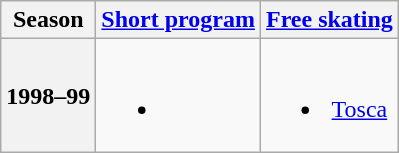<table class=wikitable style=text-align:center>
<tr>
<th>Season</th>
<th><a href='#'>Short program</a></th>
<th><a href='#'>Free skating</a></th>
</tr>
<tr>
<th>1998–99 <br></th>
<td><br><ul><li></li></ul></td>
<td><br><ul><li><a href='#'>Tosca</a> <br></li></ul></td>
</tr>
</table>
